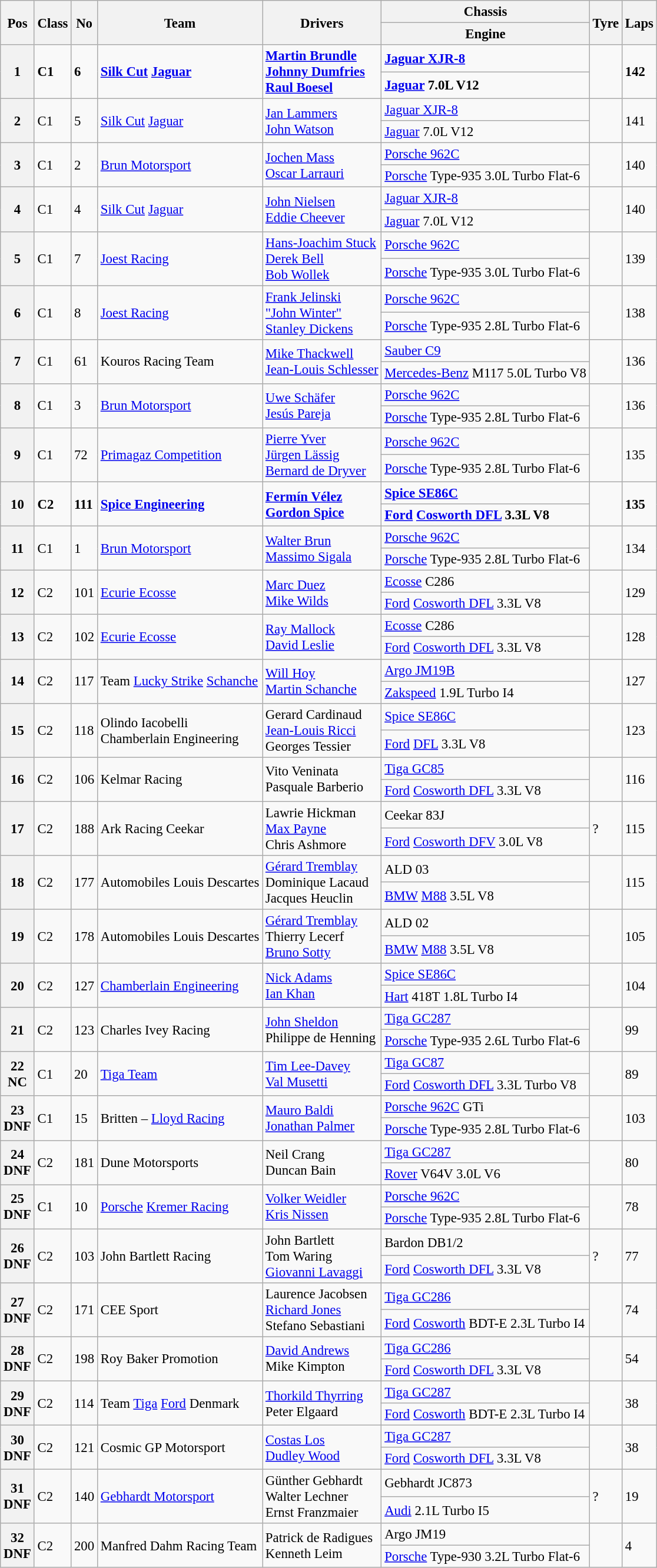<table class="wikitable" style="font-size: 95%;">
<tr>
<th rowspan=2>Pos</th>
<th rowspan=2>Class</th>
<th rowspan=2>No</th>
<th rowspan=2>Team</th>
<th rowspan=2>Drivers</th>
<th>Chassis</th>
<th rowspan=2>Tyre</th>
<th rowspan=2>Laps</th>
</tr>
<tr>
<th>Engine</th>
</tr>
<tr style="font-weight:bold">
<th rowspan=2>1</th>
<td rowspan=2>C1</td>
<td rowspan=2>6</td>
<td rowspan=2> <a href='#'>Silk Cut</a> <a href='#'>Jaguar</a></td>
<td rowspan=2> <a href='#'>Martin Brundle</a><br> <a href='#'>Johnny Dumfries</a><br> <a href='#'>Raul Boesel</a></td>
<td><a href='#'>Jaguar XJR-8</a></td>
<td rowspan=2></td>
<td rowspan=2>142</td>
</tr>
<tr style="font-weight:bold">
<td><a href='#'>Jaguar</a> 7.0L V12</td>
</tr>
<tr>
<th rowspan=2>2</th>
<td rowspan=2>C1</td>
<td rowspan=2>5</td>
<td rowspan=2> <a href='#'>Silk Cut</a> <a href='#'>Jaguar</a></td>
<td rowspan=2> <a href='#'>Jan Lammers</a><br> <a href='#'>John Watson</a></td>
<td><a href='#'>Jaguar XJR-8</a></td>
<td rowspan=2></td>
<td rowspan=2>141</td>
</tr>
<tr>
<td><a href='#'>Jaguar</a> 7.0L V12</td>
</tr>
<tr>
<th rowspan=2>3</th>
<td rowspan=2>C1</td>
<td rowspan=2>2</td>
<td rowspan=2> <a href='#'>Brun Motorsport</a></td>
<td rowspan=2> <a href='#'>Jochen Mass</a><br> <a href='#'>Oscar Larrauri</a></td>
<td><a href='#'>Porsche 962C</a></td>
<td rowspan=2></td>
<td rowspan=2>140</td>
</tr>
<tr>
<td><a href='#'>Porsche</a> Type-935 3.0L Turbo Flat-6</td>
</tr>
<tr>
<th rowspan=2>4</th>
<td rowspan=2>C1</td>
<td rowspan=2>4</td>
<td rowspan=2> <a href='#'>Silk Cut</a> <a href='#'>Jaguar</a></td>
<td rowspan=2> <a href='#'>John Nielsen</a><br> <a href='#'>Eddie Cheever</a></td>
<td><a href='#'>Jaguar XJR-8</a></td>
<td rowspan=2></td>
<td rowspan=2>140</td>
</tr>
<tr>
<td><a href='#'>Jaguar</a> 7.0L V12</td>
</tr>
<tr>
<th rowspan=2>5</th>
<td rowspan=2>C1</td>
<td rowspan=2>7</td>
<td rowspan=2> <a href='#'>Joest Racing</a></td>
<td rowspan=2> <a href='#'>Hans-Joachim Stuck</a><br> <a href='#'>Derek Bell</a><br> <a href='#'>Bob Wollek</a></td>
<td><a href='#'>Porsche 962C</a></td>
<td rowspan=2></td>
<td rowspan=2>139</td>
</tr>
<tr>
<td><a href='#'>Porsche</a> Type-935 3.0L Turbo Flat-6</td>
</tr>
<tr>
<th rowspan=2>6</th>
<td rowspan=2>C1</td>
<td rowspan=2>8</td>
<td rowspan=2> <a href='#'>Joest Racing</a></td>
<td rowspan=2> <a href='#'>Frank Jelinski</a><br> <a href='#'>"John Winter"</a><br> <a href='#'>Stanley Dickens</a></td>
<td><a href='#'>Porsche 962C</a></td>
<td rowspan=2></td>
<td rowspan=2>138</td>
</tr>
<tr>
<td><a href='#'>Porsche</a> Type-935 2.8L Turbo Flat-6</td>
</tr>
<tr>
<th rowspan=2>7</th>
<td rowspan=2>C1</td>
<td rowspan=2>61</td>
<td rowspan=2> Kouros Racing Team</td>
<td rowspan=2> <a href='#'>Mike Thackwell</a><br> <a href='#'>Jean-Louis Schlesser</a></td>
<td><a href='#'>Sauber C9</a></td>
<td rowspan=2></td>
<td rowspan=2>136</td>
</tr>
<tr>
<td><a href='#'>Mercedes-Benz</a> M117 5.0L Turbo V8</td>
</tr>
<tr>
<th rowspan=2>8</th>
<td rowspan=2>C1</td>
<td rowspan=2>3</td>
<td rowspan=2> <a href='#'>Brun Motorsport</a></td>
<td rowspan=2> <a href='#'>Uwe Schäfer</a><br> <a href='#'>Jesús Pareja</a></td>
<td><a href='#'>Porsche 962C</a></td>
<td rowspan=2></td>
<td rowspan=2>136</td>
</tr>
<tr>
<td><a href='#'>Porsche</a> Type-935 2.8L Turbo Flat-6</td>
</tr>
<tr>
<th rowspan=2>9</th>
<td rowspan=2>C1</td>
<td rowspan=2>72</td>
<td rowspan=2> <a href='#'>Primagaz Competition</a></td>
<td rowspan=2> <a href='#'>Pierre Yver</a><br> <a href='#'>Jürgen Lässig</a><br> <a href='#'>Bernard de Dryver</a></td>
<td><a href='#'>Porsche 962C</a></td>
<td rowspan=2></td>
<td rowspan=2>135</td>
</tr>
<tr>
<td><a href='#'>Porsche</a> Type-935 2.8L Turbo Flat-6</td>
</tr>
<tr style="font-weight:bold">
<th rowspan=2>10</th>
<td rowspan=2>C2</td>
<td rowspan=2>111</td>
<td rowspan=2> <a href='#'>Spice Engineering</a></td>
<td rowspan=2> <a href='#'>Fermín Vélez</a><br> <a href='#'>Gordon Spice</a></td>
<td><a href='#'>Spice SE86C</a></td>
<td rowspan=2></td>
<td rowspan=2>135</td>
</tr>
<tr style="font-weight:bold">
<td><a href='#'>Ford</a> <a href='#'>Cosworth DFL</a> 3.3L V8</td>
</tr>
<tr>
<th rowspan=2>11</th>
<td rowspan=2>C1</td>
<td rowspan=2>1</td>
<td rowspan=2> <a href='#'>Brun Motorsport</a></td>
<td rowspan=2> <a href='#'>Walter Brun</a><br> <a href='#'>Massimo Sigala</a></td>
<td><a href='#'>Porsche 962C</a></td>
<td rowspan=2></td>
<td rowspan=2>134</td>
</tr>
<tr>
<td><a href='#'>Porsche</a> Type-935 2.8L Turbo Flat-6</td>
</tr>
<tr>
<th rowspan=2>12</th>
<td rowspan=2>C2</td>
<td rowspan=2>101</td>
<td rowspan=2> <a href='#'>Ecurie Ecosse</a></td>
<td rowspan=2> <a href='#'>Marc Duez</a><br> <a href='#'>Mike Wilds</a></td>
<td><a href='#'>Ecosse</a> C286</td>
<td rowspan=2></td>
<td rowspan=2>129</td>
</tr>
<tr>
<td><a href='#'>Ford</a> <a href='#'>Cosworth DFL</a> 3.3L V8</td>
</tr>
<tr>
<th rowspan=2>13</th>
<td rowspan=2>C2</td>
<td rowspan=2>102</td>
<td rowspan=2> <a href='#'>Ecurie Ecosse</a></td>
<td rowspan=2> <a href='#'>Ray Mallock</a><br> <a href='#'>David Leslie</a></td>
<td><a href='#'>Ecosse</a> C286</td>
<td rowspan=2></td>
<td rowspan=2>128</td>
</tr>
<tr>
<td><a href='#'>Ford</a> <a href='#'>Cosworth DFL</a> 3.3L V8</td>
</tr>
<tr>
<th rowspan=2>14</th>
<td rowspan=2>C2</td>
<td rowspan=2>117</td>
<td rowspan=2> Team <a href='#'>Lucky Strike</a> <a href='#'>Schanche</a></td>
<td rowspan=2> <a href='#'>Will Hoy</a><br> <a href='#'>Martin Schanche</a></td>
<td><a href='#'>Argo JM19B</a></td>
<td rowspan=2></td>
<td rowspan=2>127</td>
</tr>
<tr>
<td><a href='#'>Zakspeed</a> 1.9L Turbo I4</td>
</tr>
<tr>
<th rowspan=2>15</th>
<td rowspan=2>C2</td>
<td rowspan=2>118</td>
<td rowspan=2> Olindo Iacobelli<br> Chamberlain Engineering</td>
<td rowspan=2> Gerard Cardinaud<br> <a href='#'>Jean-Louis Ricci</a><br> Georges Tessier</td>
<td><a href='#'>Spice SE86C</a></td>
<td rowspan=2></td>
<td rowspan=2>123</td>
</tr>
<tr>
<td><a href='#'>Ford</a> <a href='#'>DFL</a> 3.3L V8</td>
</tr>
<tr>
<th rowspan=2>16</th>
<td rowspan=2>C2</td>
<td rowspan=2>106</td>
<td rowspan=2> Kelmar Racing</td>
<td rowspan=2> Vito Veninata<br> Pasquale Barberio</td>
<td><a href='#'>Tiga GC85</a></td>
<td rowspan=2></td>
<td rowspan=2>116</td>
</tr>
<tr>
<td><a href='#'>Ford</a> <a href='#'>Cosworth DFL</a> 3.3L V8</td>
</tr>
<tr>
<th rowspan=2>17</th>
<td rowspan=2>C2</td>
<td rowspan=2>188</td>
<td rowspan=2> Ark Racing Ceekar</td>
<td rowspan=2> Lawrie Hickman<br> <a href='#'>Max Payne</a><br> Chris Ashmore</td>
<td>Ceekar 83J</td>
<td rowspan=2>?</td>
<td rowspan=2>115</td>
</tr>
<tr>
<td><a href='#'>Ford</a> <a href='#'>Cosworth DFV</a> 3.0L V8</td>
</tr>
<tr>
<th rowspan=2>18</th>
<td rowspan=2>C2</td>
<td rowspan=2>177</td>
<td rowspan=2> Automobiles Louis Descartes</td>
<td rowspan=2> <a href='#'>Gérard Tremblay</a><br> Dominique Lacaud<br> Jacques Heuclin</td>
<td>ALD 03</td>
<td rowspan=2></td>
<td rowspan=2>115</td>
</tr>
<tr>
<td><a href='#'>BMW</a> <a href='#'>M88</a> 3.5L V8</td>
</tr>
<tr>
<th rowspan=2>19</th>
<td rowspan=2>C2</td>
<td rowspan=2>178</td>
<td rowspan=2> Automobiles Louis Descartes</td>
<td rowspan=2> <a href='#'>Gérard Tremblay</a><br> Thierry Lecerf<br> <a href='#'>Bruno Sotty</a></td>
<td>ALD 02</td>
<td rowspan=2></td>
<td rowspan=2>105</td>
</tr>
<tr>
<td><a href='#'>BMW</a> <a href='#'>M88</a> 3.5L V8</td>
</tr>
<tr>
<th rowspan=2>20</th>
<td rowspan=2>C2</td>
<td rowspan=2>127</td>
<td rowspan=2> <a href='#'>Chamberlain Engineering</a></td>
<td rowspan=2> <a href='#'>Nick Adams</a><br> <a href='#'>Ian Khan</a></td>
<td><a href='#'>Spice SE86C</a></td>
<td rowspan=2></td>
<td rowspan=2>104</td>
</tr>
<tr>
<td><a href='#'>Hart</a> 418T 1.8L Turbo I4</td>
</tr>
<tr>
<th rowspan=2>21</th>
<td rowspan=2>C2</td>
<td rowspan=2>123</td>
<td rowspan=2> Charles Ivey Racing</td>
<td rowspan=2> <a href='#'>John Sheldon</a><br> Philippe de Henning</td>
<td><a href='#'>Tiga GC287</a></td>
<td rowspan=2></td>
<td rowspan=2>99</td>
</tr>
<tr>
<td><a href='#'>Porsche</a> Type-935 2.6L Turbo Flat-6</td>
</tr>
<tr>
<th rowspan=2>22<br>NC</th>
<td rowspan=2>C1</td>
<td rowspan=2>20</td>
<td rowspan=2> <a href='#'>Tiga Team</a></td>
<td rowspan=2> <a href='#'>Tim Lee-Davey</a><br> <a href='#'>Val Musetti</a></td>
<td><a href='#'>Tiga GC87</a></td>
<td rowspan=2></td>
<td rowspan=2>89</td>
</tr>
<tr>
<td><a href='#'>Ford</a> <a href='#'>Cosworth DFL</a> 3.3L Turbo V8</td>
</tr>
<tr>
<th rowspan=2>23<br>DNF</th>
<td rowspan=2>C1</td>
<td rowspan=2>15</td>
<td rowspan=2> Britten – <a href='#'>Lloyd Racing</a></td>
<td rowspan=2> <a href='#'>Mauro Baldi</a><br> <a href='#'>Jonathan Palmer</a></td>
<td><a href='#'>Porsche 962C</a> GTi</td>
<td rowspan=2></td>
<td rowspan=2>103</td>
</tr>
<tr>
<td><a href='#'>Porsche</a> Type-935 2.8L Turbo Flat-6</td>
</tr>
<tr>
<th rowspan=2>24<br>DNF</th>
<td rowspan=2>C2</td>
<td rowspan=2>181</td>
<td rowspan=2> Dune Motorsports</td>
<td rowspan=2> Neil Crang<br> Duncan Bain</td>
<td><a href='#'>Tiga GC287</a></td>
<td rowspan=2></td>
<td rowspan=2>80</td>
</tr>
<tr>
<td><a href='#'>Rover</a> V64V 3.0L V6</td>
</tr>
<tr>
<th rowspan=2>25<br>DNF</th>
<td rowspan=2>C1</td>
<td rowspan=2>10</td>
<td rowspan=2> <a href='#'>Porsche</a> <a href='#'>Kremer Racing</a></td>
<td rowspan=2> <a href='#'>Volker Weidler</a><br> <a href='#'>Kris Nissen</a></td>
<td><a href='#'>Porsche 962C</a></td>
<td rowspan=2></td>
<td rowspan=2>78</td>
</tr>
<tr>
<td><a href='#'>Porsche</a> Type-935 2.8L Turbo Flat-6</td>
</tr>
<tr>
<th rowspan=2>26<br>DNF</th>
<td rowspan=2>C2</td>
<td rowspan=2>103</td>
<td rowspan=2> John Bartlett Racing</td>
<td rowspan=2> John Bartlett<br> Tom Waring<br> <a href='#'>Giovanni Lavaggi</a></td>
<td>Bardon DB1/2</td>
<td rowspan=2>?</td>
<td rowspan=2>77</td>
</tr>
<tr>
<td><a href='#'>Ford</a> <a href='#'>Cosworth DFL</a> 3.3L V8</td>
</tr>
<tr>
<th rowspan=2>27<br>DNF</th>
<td rowspan=2>C2</td>
<td rowspan=2>171</td>
<td rowspan=2> CEE Sport</td>
<td rowspan=2> Laurence Jacobsen<br> <a href='#'>Richard Jones</a><br> Stefano Sebastiani</td>
<td><a href='#'>Tiga GC286</a></td>
<td rowspan=2></td>
<td rowspan=2>74</td>
</tr>
<tr>
<td><a href='#'>Ford</a> <a href='#'>Cosworth</a> BDT-E 2.3L Turbo I4</td>
</tr>
<tr>
<th rowspan=2>28<br>DNF</th>
<td rowspan=2>C2</td>
<td rowspan=2>198</td>
<td rowspan=2> Roy Baker Promotion</td>
<td rowspan=2> <a href='#'>David Andrews</a><br> Mike Kimpton</td>
<td><a href='#'>Tiga GC286</a></td>
<td rowspan=2></td>
<td rowspan=2>54</td>
</tr>
<tr>
<td><a href='#'>Ford</a> <a href='#'>Cosworth DFL</a> 3.3L V8</td>
</tr>
<tr>
<th rowspan=2>29<br>DNF</th>
<td rowspan=2>C2</td>
<td rowspan=2>114</td>
<td rowspan=2> Team <a href='#'>Tiga</a> <a href='#'>Ford</a> Denmark</td>
<td rowspan=2> <a href='#'>Thorkild Thyrring</a><br> Peter Elgaard</td>
<td><a href='#'>Tiga GC287</a></td>
<td rowspan=2></td>
<td rowspan=2>38</td>
</tr>
<tr>
<td><a href='#'>Ford</a> <a href='#'>Cosworth</a> BDT-E 2.3L Turbo I4</td>
</tr>
<tr>
<th rowspan=2>30<br>DNF</th>
<td rowspan=2>C2</td>
<td rowspan=2>121</td>
<td rowspan=2> Cosmic GP Motorsport</td>
<td rowspan=2> <a href='#'>Costas Los</a><br> <a href='#'>Dudley Wood</a></td>
<td><a href='#'>Tiga GC287</a></td>
<td rowspan=2></td>
<td rowspan=2>38</td>
</tr>
<tr>
<td><a href='#'>Ford</a> <a href='#'>Cosworth DFL</a> 3.3L V8</td>
</tr>
<tr>
<th rowspan=2>31<br>DNF</th>
<td rowspan=2>C2</td>
<td rowspan=2>140</td>
<td rowspan=2> <a href='#'>Gebhardt Motorsport</a></td>
<td rowspan=2> Günther Gebhardt<br> Walter Lechner<br> Ernst Franzmaier</td>
<td>Gebhardt JC873</td>
<td rowspan=2>?</td>
<td rowspan=2>19</td>
</tr>
<tr>
<td><a href='#'>Audi</a> 2.1L Turbo I5</td>
</tr>
<tr>
<th rowspan=2>32<br>DNF</th>
<td rowspan=2>C2</td>
<td rowspan=2>200</td>
<td rowspan=2> Manfred Dahm Racing Team</td>
<td rowspan=2> Patrick de Radigues<br> Kenneth Leim</td>
<td>Argo JM19</td>
<td rowspan=2></td>
<td rowspan=2>4</td>
</tr>
<tr>
<td><a href='#'>Porsche</a> Type-930 3.2L Turbo Flat-6</td>
</tr>
</table>
